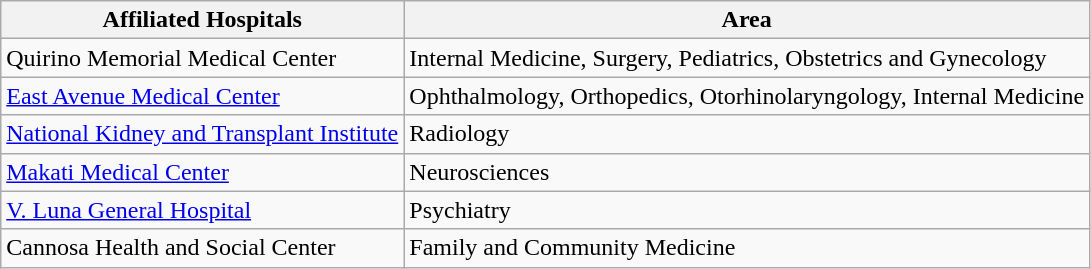<table class="wikitable">
<tr>
<th>Affiliated Hospitals</th>
<th>Area</th>
</tr>
<tr>
<td>Quirino Memorial Medical Center</td>
<td>Internal Medicine, Surgery, Pediatrics, Obstetrics and Gynecology</td>
</tr>
<tr>
<td><a href='#'>East Avenue Medical Center</a></td>
<td>Ophthalmology, Orthopedics, Otorhinolaryngology, Internal Medicine</td>
</tr>
<tr>
<td><a href='#'>National Kidney and Transplant Institute</a></td>
<td>Radiology</td>
</tr>
<tr>
<td><a href='#'>Makati Medical Center</a></td>
<td>Neurosciences</td>
</tr>
<tr>
<td><a href='#'>V. Luna General Hospital</a></td>
<td>Psychiatry</td>
</tr>
<tr>
<td>Cannosa Health and Social Center</td>
<td>Family and Community Medicine</td>
</tr>
</table>
